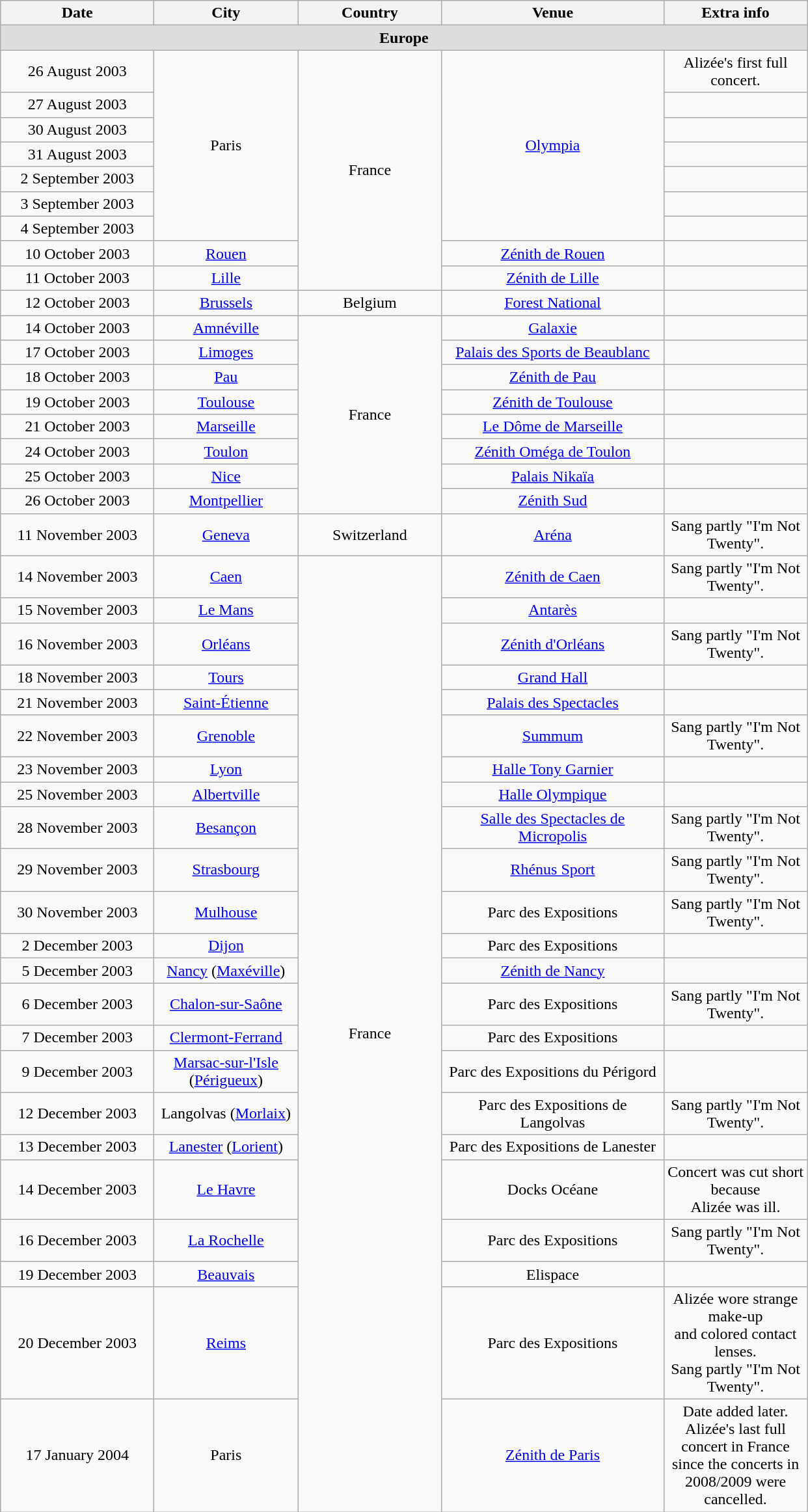<table class="wikitable" style="text-align:center;">
<tr>
<th width="150">Date</th>
<th width="140">City</th>
<th width="140">Country</th>
<th width="220">Venue</th>
<th width="140">Extra info</th>
</tr>
<tr bgcolor="#DDDDDD">
<td colspan=5><strong>Europe</strong></td>
</tr>
<tr>
<td>26 August 2003</td>
<td rowspan="7">Paris</td>
<td rowspan="9">France</td>
<td rowspan="7"><a href='#'>Olympia</a></td>
<td>Alizée's first full concert.</td>
</tr>
<tr>
<td>27 August 2003</td>
<td></td>
</tr>
<tr>
<td>30 August 2003</td>
<td></td>
</tr>
<tr>
<td>31 August 2003</td>
<td></td>
</tr>
<tr>
<td>2 September 2003</td>
<td></td>
</tr>
<tr>
<td>3 September 2003</td>
<td></td>
</tr>
<tr>
<td>4 September 2003</td>
<td></td>
</tr>
<tr>
<td>10 October 2003</td>
<td><a href='#'>Rouen</a></td>
<td><a href='#'>Zénith de Rouen</a></td>
<td></td>
</tr>
<tr>
<td>11 October 2003</td>
<td><a href='#'>Lille</a></td>
<td><a href='#'>Zénith de Lille</a></td>
<td></td>
</tr>
<tr>
<td>12 October 2003</td>
<td><a href='#'>Brussels</a></td>
<td>Belgium</td>
<td><a href='#'>Forest National</a></td>
<td></td>
</tr>
<tr>
<td>14 October 2003</td>
<td><a href='#'>Amnéville</a></td>
<td rowspan="8">France</td>
<td><a href='#'>Galaxie</a></td>
<td></td>
</tr>
<tr>
<td>17 October 2003</td>
<td><a href='#'>Limoges</a></td>
<td><a href='#'>Palais des Sports de Beaublanc</a></td>
<td></td>
</tr>
<tr>
<td>18 October 2003</td>
<td><a href='#'>Pau</a></td>
<td><a href='#'>Zénith de Pau</a></td>
<td></td>
</tr>
<tr>
<td>19 October 2003</td>
<td><a href='#'>Toulouse</a></td>
<td><a href='#'>Zénith de Toulouse</a></td>
<td></td>
</tr>
<tr>
<td>21 October 2003</td>
<td><a href='#'>Marseille</a></td>
<td><a href='#'>Le Dôme de Marseille</a></td>
<td></td>
</tr>
<tr>
<td>24 October 2003</td>
<td><a href='#'>Toulon</a></td>
<td><a href='#'>Zénith Oméga de Toulon</a></td>
<td></td>
</tr>
<tr>
<td>25 October 2003</td>
<td><a href='#'>Nice</a></td>
<td><a href='#'>Palais Nikaïa</a></td>
<td></td>
</tr>
<tr>
<td>26 October 2003</td>
<td><a href='#'>Montpellier</a></td>
<td><a href='#'>Zénith Sud</a></td>
<td></td>
</tr>
<tr>
<td>11 November 2003</td>
<td><a href='#'>Geneva</a></td>
<td>Switzerland</td>
<td><a href='#'>Aréna</a></td>
<td>Sang partly "I'm Not Twenty".</td>
</tr>
<tr>
<td>14 November 2003</td>
<td><a href='#'>Caen</a></td>
<td rowspan="23">France</td>
<td><a href='#'>Zénith de Caen</a></td>
<td>Sang partly "I'm Not Twenty".</td>
</tr>
<tr>
<td>15 November 2003</td>
<td><a href='#'>Le Mans</a></td>
<td><a href='#'>Antarès</a></td>
<td></td>
</tr>
<tr>
<td>16 November 2003</td>
<td><a href='#'>Orléans</a></td>
<td><a href='#'>Zénith d'Orléans</a></td>
<td>Sang partly "I'm Not Twenty".</td>
</tr>
<tr>
<td>18 November 2003</td>
<td><a href='#'>Tours</a></td>
<td><a href='#'>Grand Hall</a></td>
<td></td>
</tr>
<tr>
<td>21 November 2003</td>
<td><a href='#'>Saint-Étienne</a></td>
<td><a href='#'>Palais des Spectacles</a></td>
<td></td>
</tr>
<tr>
<td>22 November 2003</td>
<td><a href='#'>Grenoble</a></td>
<td><a href='#'>Summum</a></td>
<td>Sang partly "I'm Not Twenty".</td>
</tr>
<tr>
<td>23 November 2003</td>
<td><a href='#'>Lyon</a></td>
<td><a href='#'>Halle Tony Garnier</a></td>
<td></td>
</tr>
<tr>
<td>25 November 2003</td>
<td><a href='#'>Albertville</a></td>
<td><a href='#'>Halle Olympique</a></td>
<td></td>
</tr>
<tr>
<td>28 November 2003</td>
<td><a href='#'>Besançon</a></td>
<td><a href='#'>Salle des Spectacles de Micropolis</a></td>
<td>Sang partly "I'm Not Twenty".</td>
</tr>
<tr>
<td>29 November 2003</td>
<td><a href='#'>Strasbourg</a></td>
<td><a href='#'>Rhénus Sport</a></td>
<td>Sang partly "I'm Not Twenty".</td>
</tr>
<tr>
<td>30 November 2003</td>
<td><a href='#'>Mulhouse</a></td>
<td>Parc des Expositions</td>
<td>Sang partly "I'm Not Twenty".</td>
</tr>
<tr>
<td>2 December 2003</td>
<td><a href='#'>Dijon</a></td>
<td>Parc des Expositions</td>
<td></td>
</tr>
<tr>
<td>5 December 2003</td>
<td><a href='#'>Nancy</a> (<a href='#'>Maxéville</a>)</td>
<td><a href='#'>Zénith de Nancy</a></td>
<td></td>
</tr>
<tr>
<td>6 December 2003</td>
<td><a href='#'>Chalon-sur-Saône</a></td>
<td>Parc des Expositions</td>
<td>Sang partly "I'm Not Twenty".</td>
</tr>
<tr>
<td>7 December 2003</td>
<td><a href='#'>Clermont-Ferrand</a></td>
<td>Parc des Expositions</td>
<td></td>
</tr>
<tr>
<td>9 December 2003</td>
<td><a href='#'>Marsac-sur-l'Isle</a><br>(<a href='#'>Périgueux</a>)</td>
<td>Parc des Expositions du Périgord</td>
<td></td>
</tr>
<tr>
<td>12 December 2003</td>
<td>Langolvas (<a href='#'>Morlaix</a>)</td>
<td>Parc des Expositions de Langolvas</td>
<td>Sang partly "I'm Not Twenty".</td>
</tr>
<tr>
<td>13 December 2003</td>
<td><a href='#'>Lanester</a> (<a href='#'>Lorient</a>)</td>
<td>Parc des Expositions de Lanester</td>
<td></td>
</tr>
<tr>
<td>14 December 2003</td>
<td><a href='#'>Le Havre</a></td>
<td>Docks Océane</td>
<td>Concert was cut short because<br>Alizée was ill.</td>
</tr>
<tr>
<td>16 December 2003</td>
<td><a href='#'>La Rochelle</a></td>
<td>Parc des Expositions</td>
<td>Sang partly "I'm Not Twenty".</td>
</tr>
<tr>
<td>19 December 2003</td>
<td><a href='#'>Beauvais</a></td>
<td>Elispace</td>
<td></td>
</tr>
<tr>
<td>20 December 2003</td>
<td><a href='#'>Reims</a></td>
<td>Parc des Expositions</td>
<td>Alizée wore strange make-up<br>and colored contact lenses.<br>Sang partly "I'm Not Twenty".</td>
</tr>
<tr>
<td>17 January 2004</td>
<td>Paris</td>
<td><a href='#'>Zénith de Paris</a></td>
<td>Date added later.<br>Alizée's last full concert in France since the concerts in 2008/2009 were cancelled.</td>
</tr>
</table>
